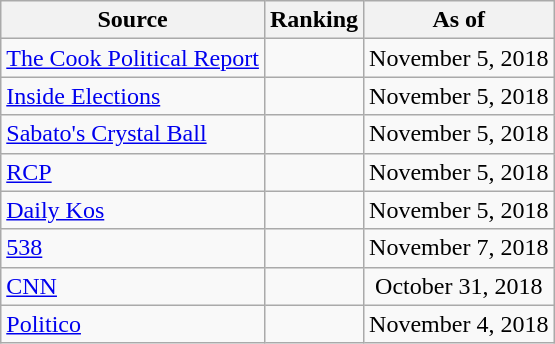<table class="wikitable" style="text-align:center">
<tr>
<th>Source</th>
<th>Ranking</th>
<th>As of</th>
</tr>
<tr>
<td align=left><a href='#'>The Cook Political Report</a></td>
<td></td>
<td>November 5, 2018</td>
</tr>
<tr>
<td align=left><a href='#'>Inside Elections</a></td>
<td></td>
<td>November 5, 2018</td>
</tr>
<tr>
<td align=left><a href='#'>Sabato's Crystal Ball</a></td>
<td></td>
<td>November 5, 2018</td>
</tr>
<tr>
<td align="left"><a href='#'>RCP</a></td>
<td></td>
<td>November 5, 2018</td>
</tr>
<tr>
<td align="left"><a href='#'>Daily Kos</a></td>
<td></td>
<td>November 5, 2018</td>
</tr>
<tr>
<td align="left"><a href='#'>538</a></td>
<td></td>
<td>November 7, 2018</td>
</tr>
<tr>
<td align="left"><a href='#'>CNN</a></td>
<td></td>
<td>October 31, 2018</td>
</tr>
<tr>
<td align="left"><a href='#'>Politico</a></td>
<td></td>
<td>November 4, 2018</td>
</tr>
</table>
